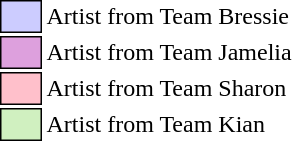<table class="toccolours" style="font-size: 100%; white-space: nowrap;">
<tr>
<td style="background-color:#ccf; border: 1px solid black">      </td>
<td>Artist from Team Bressie</td>
</tr>
<tr>
<td style="background-color:#dda0dd; border: 1px solid black">      </td>
<td>Artist from Team Jamelia</td>
</tr>
<tr>
<td style="background-color:pink; border: 1px solid black">      </td>
<td>Artist from Team Sharon</td>
</tr>
<tr>
<td style="background-color:#d0f0c0; border: 1px solid black">      </td>
<td>Artist from Team Kian</td>
</tr>
</table>
